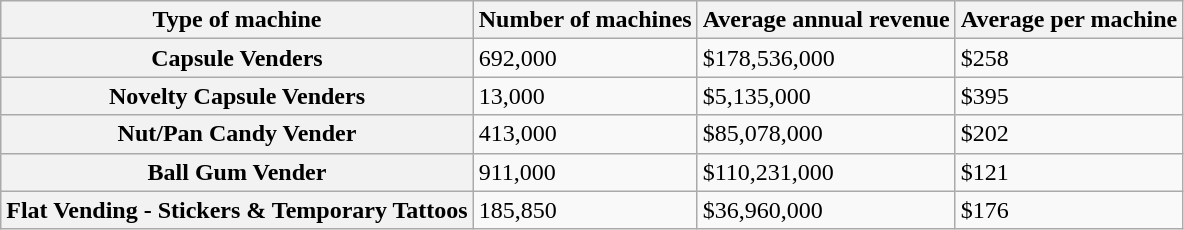<table class="wikitable">
<tr>
<th>Type of machine</th>
<th>Number of machines</th>
<th>Average annual revenue</th>
<th>Average per machine</th>
</tr>
<tr>
<th>Capsule Venders</th>
<td>692,000</td>
<td>$178,536,000</td>
<td>$258</td>
</tr>
<tr>
<th>Novelty Capsule Venders</th>
<td>13,000</td>
<td>$5,135,000</td>
<td>$395</td>
</tr>
<tr>
<th>Nut/Pan Candy Vender</th>
<td>413,000</td>
<td>$85,078,000</td>
<td>$202</td>
</tr>
<tr>
<th>Ball Gum Vender</th>
<td>911,000</td>
<td>$110,231,000</td>
<td>$121</td>
</tr>
<tr>
<th>Flat Vending - Stickers & Temporary Tattoos</th>
<td>185,850</td>
<td>$36,960,000</td>
<td>$176</td>
</tr>
</table>
